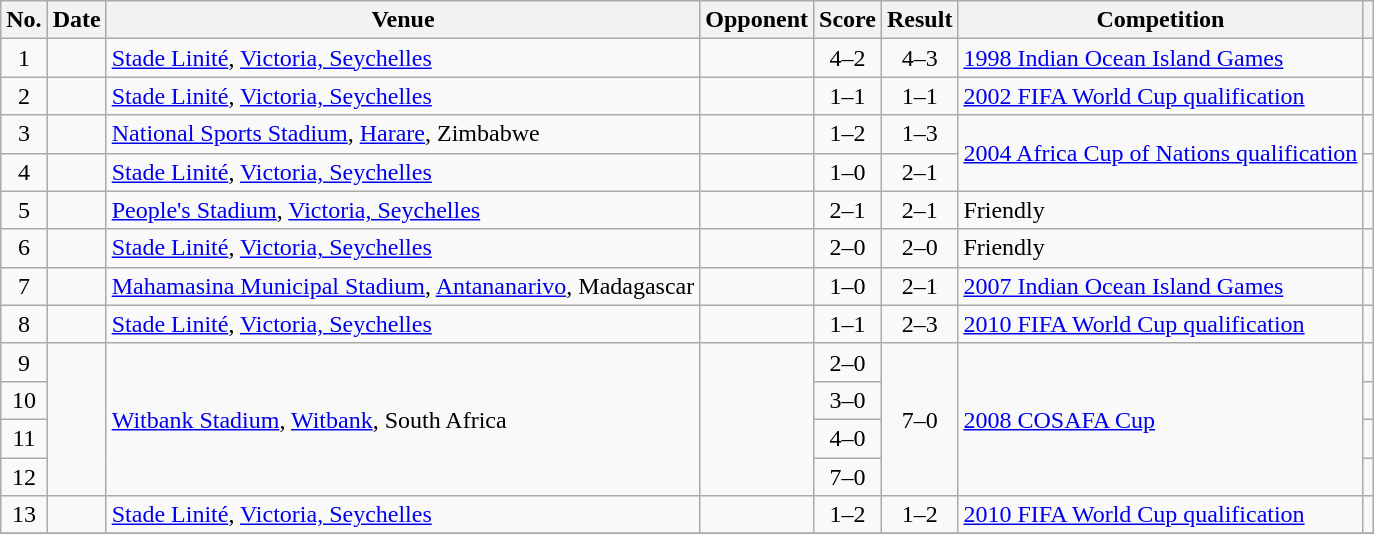<table class="wikitable sortable">
<tr>
<th scope=col>No.</th>
<th scope=col>Date</th>
<th scope=col>Venue</th>
<th scope=col>Opponent</th>
<th scope=col>Score</th>
<th scope=col>Result</th>
<th scope=col>Competition</th>
<th scope=col class="unsortable"></th>
</tr>
<tr>
<td align="center">1</td>
<td></td>
<td><a href='#'>Stade Linité</a>, <a href='#'>Victoria, Seychelles</a></td>
<td></td>
<td align="center">4–2</td>
<td align="center">4–3</td>
<td><a href='#'>1998 Indian Ocean Island Games</a></td>
<td></td>
</tr>
<tr>
<td align="center">2</td>
<td></td>
<td><a href='#'>Stade Linité</a>, <a href='#'>Victoria, Seychelles</a></td>
<td></td>
<td align="center">1–1</td>
<td align="center">1–1</td>
<td><a href='#'>2002 FIFA World Cup qualification</a></td>
<td></td>
</tr>
<tr>
<td align="center">3</td>
<td></td>
<td><a href='#'>National Sports Stadium</a>, <a href='#'>Harare</a>, Zimbabwe</td>
<td></td>
<td align="center">1–2</td>
<td align="center">1–3</td>
<td rowspan=2><a href='#'>2004 Africa Cup of Nations qualification</a></td>
<td></td>
</tr>
<tr>
<td align="center">4</td>
<td></td>
<td><a href='#'>Stade Linité</a>, <a href='#'>Victoria, Seychelles</a></td>
<td></td>
<td align="center">1–0</td>
<td align="center">2–1</td>
<td></td>
</tr>
<tr>
<td align="center">5</td>
<td></td>
<td><a href='#'>People's Stadium</a>, <a href='#'>Victoria, Seychelles</a></td>
<td></td>
<td align="center">2–1</td>
<td align="center">2–1</td>
<td>Friendly</td>
<td></td>
</tr>
<tr>
<td align="center">6</td>
<td></td>
<td><a href='#'>Stade Linité</a>, <a href='#'>Victoria, Seychelles</a></td>
<td></td>
<td align="center">2–0</td>
<td align="center">2–0</td>
<td>Friendly</td>
<td></td>
</tr>
<tr>
<td align="center">7</td>
<td></td>
<td><a href='#'>Mahamasina Municipal Stadium</a>, <a href='#'>Antananarivo</a>, Madagascar</td>
<td></td>
<td align="center">1–0</td>
<td align="center">2–1</td>
<td><a href='#'>2007 Indian Ocean Island Games</a></td>
<td></td>
</tr>
<tr>
<td align="center">8</td>
<td></td>
<td><a href='#'>Stade Linité</a>, <a href='#'>Victoria, Seychelles</a></td>
<td></td>
<td align="center">1–1</td>
<td align="center">2–3</td>
<td><a href='#'>2010 FIFA World Cup qualification</a></td>
<td></td>
</tr>
<tr>
<td align="center">9</td>
<td rowspan=4></td>
<td rowspan=4><a href='#'>Witbank Stadium</a>, <a href='#'>Witbank</a>, South Africa</td>
<td rowspan=4></td>
<td align="center">2–0</td>
<td align="center" rowspan=4>7–0</td>
<td rowspan=4><a href='#'>2008 COSAFA Cup</a></td>
<td></td>
</tr>
<tr>
<td align="center">10</td>
<td align="center">3–0</td>
<td></td>
</tr>
<tr>
<td align="center">11</td>
<td align="center">4–0</td>
<td></td>
</tr>
<tr>
<td align="center">12</td>
<td align="center">7–0</td>
<td></td>
</tr>
<tr>
<td align="center">13</td>
<td></td>
<td><a href='#'>Stade Linité</a>, <a href='#'>Victoria, Seychelles</a></td>
<td></td>
<td align="center">1–2</td>
<td align="center">1–2</td>
<td><a href='#'>2010 FIFA World Cup qualification</a></td>
<td></td>
</tr>
<tr>
</tr>
</table>
